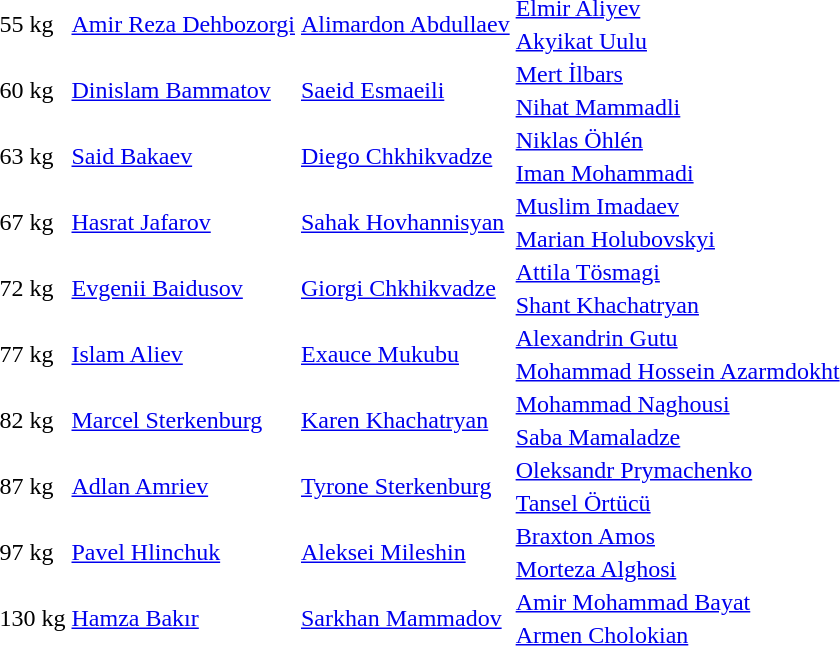<table>
<tr>
<td rowspan=2>55 kg</td>
<td rowspan=2> <a href='#'>Amir Reza Dehbozorgi</a></td>
<td rowspan=2> <a href='#'>Alimardon Abdullaev</a></td>
<td> <a href='#'>Elmir Aliyev</a></td>
</tr>
<tr>
<td> <a href='#'>Akyikat Uulu</a></td>
</tr>
<tr>
<td rowspan=2>60 kg</td>
<td rowspan=2> <a href='#'>Dinislam Bammatov</a></td>
<td rowspan=2> <a href='#'>Saeid Esmaeili</a></td>
<td> <a href='#'>Mert İlbars</a></td>
</tr>
<tr>
<td> <a href='#'>Nihat Mammadli</a></td>
</tr>
<tr>
<td rowspan=2>63 kg</td>
<td rowspan=2> <a href='#'>Said Bakaev</a></td>
<td rowspan=2> <a href='#'>Diego Chkhikvadze</a></td>
<td> <a href='#'>Niklas Öhlén</a></td>
</tr>
<tr>
<td> <a href='#'>Iman Mohammadi</a></td>
</tr>
<tr>
<td rowspan=2>67 kg</td>
<td rowspan=2> <a href='#'>Hasrat Jafarov</a></td>
<td rowspan=2> <a href='#'>Sahak Hovhannisyan</a></td>
<td> <a href='#'>Muslim Imadaev</a></td>
</tr>
<tr>
<td> <a href='#'>Marian Holubovskyi</a></td>
</tr>
<tr>
<td rowspan=2>72 kg</td>
<td rowspan=2> <a href='#'>Evgenii Baidusov</a></td>
<td rowspan=2> <a href='#'>Giorgi Chkhikvadze</a></td>
<td> <a href='#'>Attila Tösmagi</a></td>
</tr>
<tr>
<td> <a href='#'>Shant Khachatryan</a></td>
</tr>
<tr>
<td rowspan=2>77 kg</td>
<td rowspan=2> <a href='#'>Islam Aliev</a></td>
<td rowspan=2> <a href='#'>Exauce Mukubu</a></td>
<td> <a href='#'>Alexandrin Gutu</a></td>
</tr>
<tr>
<td> <a href='#'>Mohammad Hossein Azarmdokht</a></td>
</tr>
<tr>
<td rowspan=2>82 kg</td>
<td rowspan=2> <a href='#'>Marcel Sterkenburg</a></td>
<td rowspan=2> <a href='#'>Karen Khachatryan</a></td>
<td> <a href='#'>Mohammad Naghousi</a></td>
</tr>
<tr>
<td> <a href='#'>Saba Mamaladze</a></td>
</tr>
<tr>
<td rowspan=2>87 kg</td>
<td rowspan=2> <a href='#'>Adlan Amriev</a></td>
<td rowspan=2> <a href='#'>Tyrone Sterkenburg</a></td>
<td> <a href='#'>Oleksandr Prymachenko</a></td>
</tr>
<tr>
<td> <a href='#'>Tansel Örtücü</a></td>
</tr>
<tr>
<td rowspan=2>97 kg</td>
<td rowspan=2> <a href='#'>Pavel Hlinchuk</a></td>
<td rowspan=2> <a href='#'>Aleksei Mileshin</a></td>
<td> <a href='#'>Braxton Amos</a></td>
</tr>
<tr>
<td> <a href='#'>Morteza Alghosi</a></td>
</tr>
<tr>
<td rowspan=2>130 kg</td>
<td rowspan=2> <a href='#'>Hamza Bakır</a></td>
<td rowspan=2> <a href='#'>Sarkhan Mammadov</a></td>
<td> <a href='#'>Amir Mohammad Bayat</a></td>
</tr>
<tr>
<td> <a href='#'>Armen Cholokian</a></td>
</tr>
</table>
